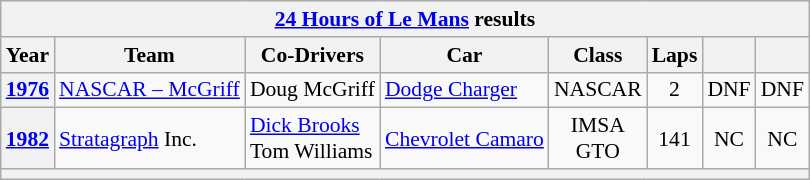<table class="wikitable" style="text-align:center; font-size:90%">
<tr>
<th colspan=8><a href='#'>24 Hours of Le Mans</a> results</th>
</tr>
<tr>
<th>Year</th>
<th>Team</th>
<th>Co-Drivers</th>
<th>Car</th>
<th>Class</th>
<th>Laps</th>
<th></th>
<th></th>
</tr>
<tr>
<th><a href='#'>1976</a></th>
<td align="left"> <a href='#'>NASCAR – McGriff</a></td>
<td align="left"> Doug McGriff</td>
<td align="left"><a href='#'>Dodge Charger</a></td>
<td>NASCAR</td>
<td>2</td>
<td>DNF</td>
<td>DNF</td>
</tr>
<tr>
<th><a href='#'>1982</a></th>
<td align="left"> <a href='#'>Stratagraph</a> Inc.</td>
<td align="left"> <a href='#'>Dick Brooks</a><br> Tom Williams</td>
<td align="left"><a href='#'>Chevrolet Camaro</a></td>
<td>IMSA<br>GTO</td>
<td>141</td>
<td>NC</td>
<td>NC</td>
</tr>
<tr>
<th colspan="8"></th>
</tr>
</table>
